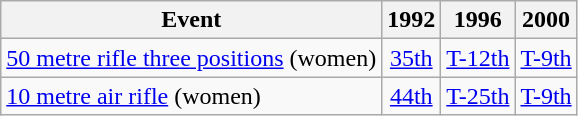<table class="wikitable" style="text-align: center">
<tr>
<th>Event</th>
<th>1992</th>
<th>1996</th>
<th>2000</th>
</tr>
<tr>
<td align=left><a href='#'>50 metre rifle three positions</a> (women)</td>
<td><a href='#'>35th</a></td>
<td><a href='#'>T-12th</a></td>
<td><a href='#'>T-9th</a></td>
</tr>
<tr>
<td align=left><a href='#'>10 metre air rifle</a> (women)</td>
<td><a href='#'>44th</a></td>
<td><a href='#'>T-25th</a></td>
<td><a href='#'>T-9th</a></td>
</tr>
</table>
